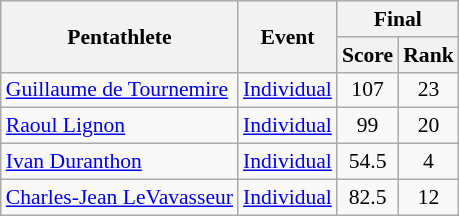<table class=wikitable style="font-size:90%">
<tr>
<th rowspan=2>Pentathlete</th>
<th rowspan=2>Event</th>
<th colspan=2>Final</th>
</tr>
<tr>
<th>Score</th>
<th>Rank</th>
</tr>
<tr>
<td><a href='#'>Guillaume de Tournemire</a></td>
<td><a href='#'>Individual</a></td>
<td align=center>107</td>
<td align=center>23</td>
</tr>
<tr>
<td><a href='#'>Raoul Lignon</a></td>
<td><a href='#'>Individual</a></td>
<td align=center>99</td>
<td align=center>20</td>
</tr>
<tr>
<td><a href='#'>Ivan Duranthon</a></td>
<td><a href='#'>Individual</a></td>
<td align=center>54.5</td>
<td align=center>4</td>
</tr>
<tr>
<td><a href='#'>Charles-Jean LeVavasseur</a></td>
<td><a href='#'>Individual</a></td>
<td align=center>82.5</td>
<td align=center>12</td>
</tr>
</table>
